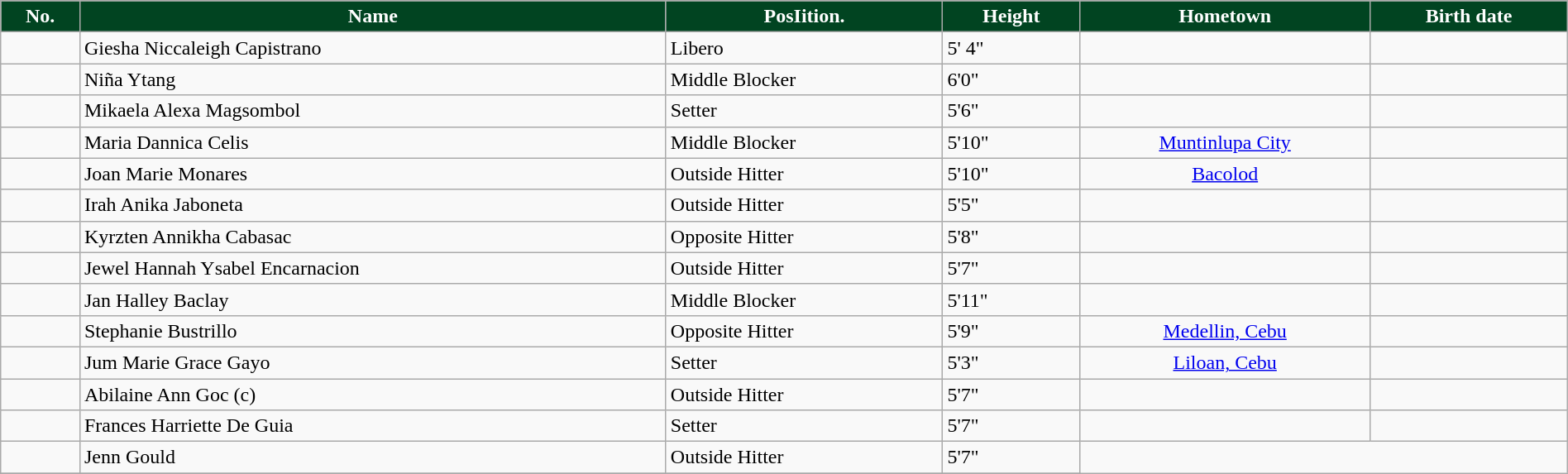<table class="wikitable sortable" width="100%">
<tr>
<th style="background:#014421; color:white;">No.</th>
<th style="background:#014421; color:white;">Name</th>
<th style="background:#014421; color:white;">PosIition.</th>
<th style="background:#014421; color:white;">Height</th>
<th style="background:#014421; color:white;">Hometown</th>
<th style="background:#014421; color:white;">Birth date</th>
</tr>
<tr>
<td></td>
<td align=left>Giesha Niccaleigh Capistrano</td>
<td>Libero</td>
<td>5' 4"</td>
<td></td>
<td></td>
</tr>
<tr>
<td></td>
<td align=left>Niña Ytang</td>
<td>Middle Blocker</td>
<td>6'0"</td>
<td align=center></td>
<td align=right></td>
</tr>
<tr>
<td></td>
<td align=left>Mikaela Alexa Magsombol</td>
<td>Setter</td>
<td>5'6"</td>
<td></td>
<td></td>
</tr>
<tr>
<td></td>
<td align=left>Maria Dannica Celis</td>
<td>Middle Blocker</td>
<td>5'10"</td>
<td align=center><a href='#'>Muntinlupa City</a></td>
<td align=right></td>
</tr>
<tr>
<td></td>
<td align=left>Joan Marie Monares</td>
<td>Outside Hitter</td>
<td>5'10"</td>
<td align=center><a href='#'>Bacolod</a></td>
<td align=right></td>
</tr>
<tr>
<td></td>
<td align=left>Irah Anika Jaboneta</td>
<td>Outside Hitter</td>
<td>5'5"</td>
<td align=center></td>
<td align=right></td>
</tr>
<tr>
<td></td>
<td align=left>Kyrzten Annikha Cabasac</td>
<td>Opposite Hitter</td>
<td>5'8"</td>
<td align=center></td>
<td></td>
</tr>
<tr>
<td></td>
<td align=left>Jewel Hannah Ysabel Encarnacion</td>
<td>Outside Hitter</td>
<td>5'7"</td>
<td align=center></td>
<td align=right></td>
</tr>
<tr>
<td></td>
<td align=left>Jan Halley Baclay</td>
<td>Middle Blocker</td>
<td>5'11"</td>
<td></td>
<td></td>
</tr>
<tr>
<td></td>
<td align=left>Stephanie Bustrillo</td>
<td>Opposite Hitter</td>
<td>5'9"</td>
<td align=center><a href='#'>Medellin, Cebu</a></td>
<td align=right></td>
</tr>
<tr>
<td></td>
<td align=left>Jum Marie Grace Gayo</td>
<td>Setter</td>
<td>5'3"</td>
<td align=center><a href='#'>Liloan, Cebu</a></td>
<td align=right></td>
</tr>
<tr>
<td></td>
<td align=left>Abilaine Ann Goc (c)</td>
<td>Outside Hitter</td>
<td>5'7"</td>
<td align=center></td>
<td align=right></td>
</tr>
<tr>
<td></td>
<td align=left>Frances Harriette De Guia</td>
<td>Setter</td>
<td>5'7"</td>
<td></td>
<td></td>
</tr>
<tr>
<td></td>
<td align=left>Jenn Gould</td>
<td>Outside Hitter</td>
<td>5'7"</td>
</tr>
<tr>
</tr>
</table>
